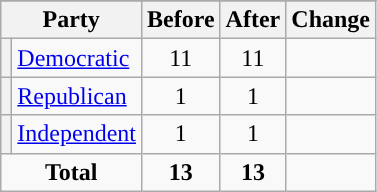<table class="wikitable" style="text-align:center;">
<tr>
</tr>
<tr>
<th colspan=2>Party</th>
<th>Before</th>
<th>After</th>
<th>Change</th>
</tr>
<tr>
<th style="background-color:"></th>
<td style="text-align:left;"><a href='#'>Democratic</a></td>
<td>11</td>
<td>11</td>
<td></td>
</tr>
<tr>
<th style="background-color:"></th>
<td style="text-align:left;"><a href='#'>Republican</a></td>
<td>1</td>
<td>1</td>
<td></td>
</tr>
<tr>
<th style="background-color:"></th>
<td style="text-align:left;"><a href='#'>Independent</a></td>
<td>1</td>
<td>1</td>
<td></td>
</tr>
<tr>
<td colspan=2><strong>Total</strong></td>
<td><strong>13</strong></td>
<td><strong>13</strong></td>
<td></td>
</tr>
</table>
